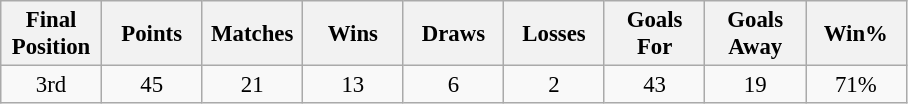<table class="wikitable" style="font-size: 95%; text-align: center;">
<tr>
<th width=60>Final Position</th>
<th width=60>Points</th>
<th width=60>Matches</th>
<th width=60>Wins</th>
<th width=60>Draws</th>
<th width=60>Losses</th>
<th width=60>Goals For</th>
<th width=60>Goals Away</th>
<th width=60>Win%</th>
</tr>
<tr>
<td>3rd</td>
<td>45</td>
<td>21</td>
<td>13</td>
<td>6</td>
<td>2</td>
<td>43</td>
<td>19</td>
<td>71%</td>
</tr>
</table>
